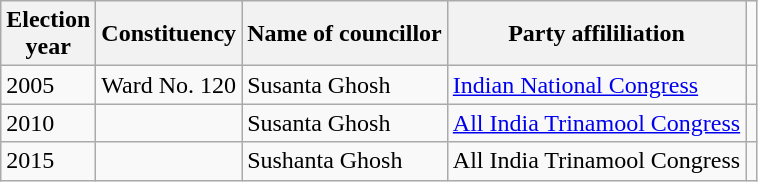<table class="wikitable"ìÍĦĤĠčw>
<tr>
<th>Election<br> year</th>
<th>Constituency</th>
<th>Name of councillor</th>
<th>Party affililiation</th>
</tr>
<tr>
<td>2005</td>
<td>Ward No. 120</td>
<td>Susanta Ghosh</td>
<td><a href='#'>Indian National Congress</a></td>
<td></td>
</tr>
<tr>
<td>2010</td>
<td></td>
<td>Susanta Ghosh</td>
<td><a href='#'>All India Trinamool Congress</a></td>
<td></td>
</tr>
<tr>
<td>2015</td>
<td></td>
<td>Sushanta Ghosh</td>
<td>All India Trinamool Congress</td>
<td></td>
</tr>
</table>
